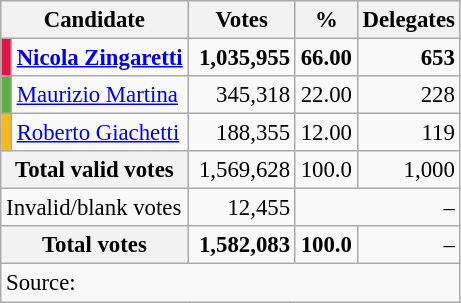<table class="wikitable" style="font-size:95%">
<tr bgcolor="#E9E9E9">
<th rowspan="1" colspan="2">Candidate</th>
<th rowspan="1" colspan="1">Votes</th>
<th rowspan="1" colspan="1">%</th>
<th rowspan="1" colspan="1">Delegates</th>
</tr>
<tr>
<td style="color:inherit;background:#E61247"></td>
<td align="left"><strong><a href='#'>Nicola Zingaretti</a></strong></td>
<td align="right"><strong>1,035,955</strong></td>
<td align="right"><strong>66.00</strong></td>
<td align="right"><strong>653</strong></td>
</tr>
<tr>
<td style="color:inherit;background:#5BAF3E"></td>
<td align="left"><a href='#'>Maurizio Martina</a></td>
<td align="right">345,318</td>
<td align="right">22.00</td>
<td align="right">228</td>
</tr>
<tr>
<td style="color:inherit;background:#FBB917"></td>
<td align="left"><a href='#'>Roberto Giachetti</a></td>
<td align="right">188,355</td>
<td align="right">12.00</td>
<td align="right">119</td>
</tr>
<tr>
<th colspan="2" align="left">Total valid votes</th>
<td align="right"> 1,569,628</td>
<td align="right">100.0</td>
<td align="right">1,000</td>
</tr>
<tr>
<td colspan="2" align=left>Invalid/blank votes</td>
<td align="right">12,455</td>
<td align="right" colspan=2>–</td>
</tr>
<tr>
<th colspan="2" align="left">Total votes</th>
<td align="right"><strong>1,582,083</strong></td>
<td align="right"><strong>100.0</strong></td>
<td align="right">–</td>
</tr>
<tr>
<td colspan="5">Source: </td>
</tr>
</table>
